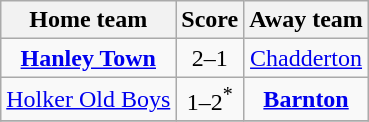<table class="wikitable" style="text-align: center">
<tr>
<th>Home team</th>
<th>Score</th>
<th>Away team</th>
</tr>
<tr>
<td><strong><a href='#'>Hanley Town</a></strong></td>
<td>2–1</td>
<td><a href='#'>Chadderton</a></td>
</tr>
<tr>
<td><a href='#'>Holker Old Boys</a></td>
<td>1–2<sup>*</sup></td>
<td><strong><a href='#'>Barnton</a></strong></td>
</tr>
<tr>
</tr>
</table>
